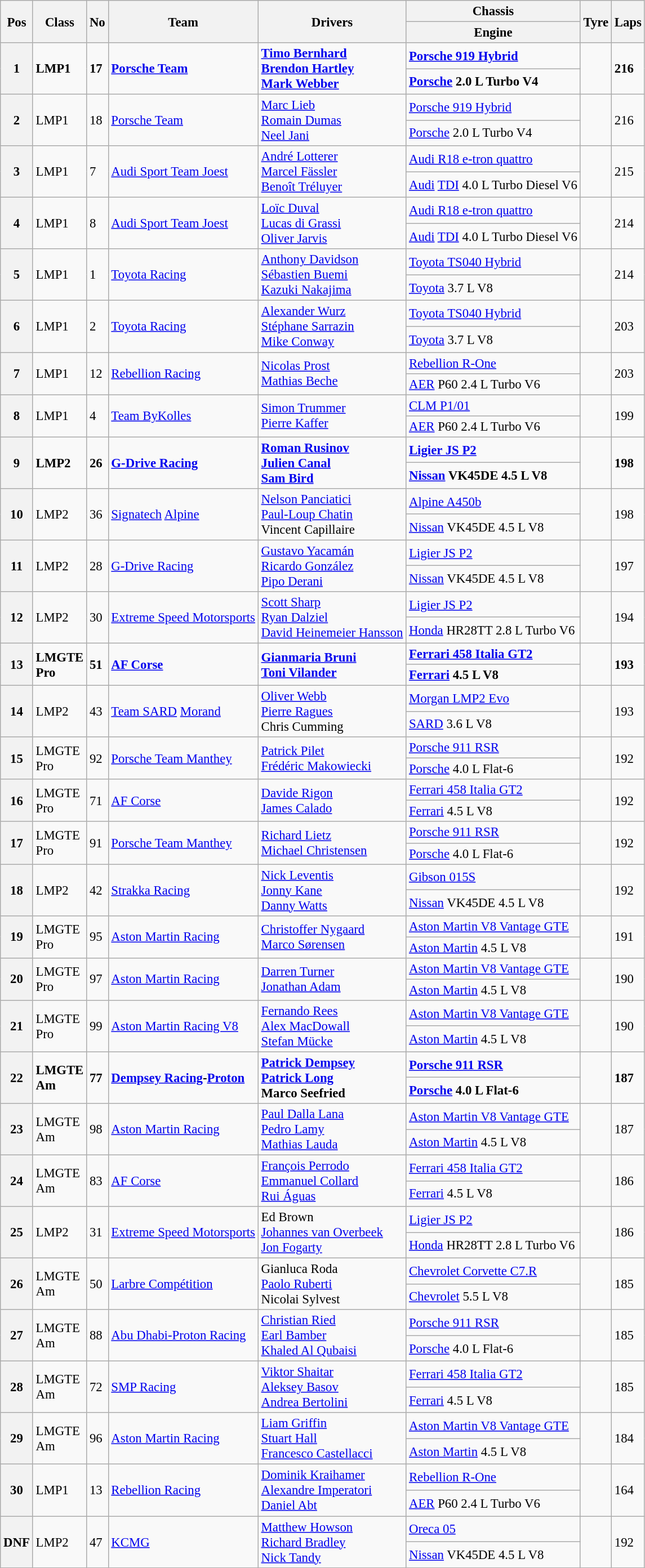<table class="wikitable" style="font-size: 95%;">
<tr>
<th rowspan=2>Pos</th>
<th rowspan=2>Class</th>
<th rowspan=2>No</th>
<th rowspan=2>Team</th>
<th rowspan=2>Drivers</th>
<th>Chassis</th>
<th rowspan=2>Tyre</th>
<th rowspan=2>Laps</th>
</tr>
<tr>
<th>Engine</th>
</tr>
<tr style="font-weight:bold">
<th rowspan=2>1</th>
<td rowspan=2>LMP1</td>
<td rowspan=2>17</td>
<td rowspan=2> <a href='#'>Porsche Team</a></td>
<td rowspan=2> <a href='#'>Timo Bernhard</a><br> <a href='#'>Brendon Hartley</a><br> <a href='#'>Mark Webber</a></td>
<td><a href='#'>Porsche 919 Hybrid</a></td>
<td rowspan=2></td>
<td rowspan=2>216</td>
</tr>
<tr style="font-weight:bold">
<td><a href='#'>Porsche</a> 2.0 L Turbo V4</td>
</tr>
<tr>
<th rowspan=2>2</th>
<td rowspan=2>LMP1</td>
<td rowspan=2>18</td>
<td rowspan=2> <a href='#'>Porsche Team</a></td>
<td rowspan=2> <a href='#'>Marc Lieb</a><br> <a href='#'>Romain Dumas</a><br> <a href='#'>Neel Jani</a></td>
<td><a href='#'>Porsche 919 Hybrid</a></td>
<td rowspan=2></td>
<td rowspan=2>216</td>
</tr>
<tr>
<td><a href='#'>Porsche</a> 2.0 L Turbo V4</td>
</tr>
<tr>
<th rowspan=2>3</th>
<td rowspan=2>LMP1</td>
<td rowspan=2>7</td>
<td rowspan=2> <a href='#'>Audi Sport Team Joest</a></td>
<td rowspan=2> <a href='#'>André Lotterer</a><br> <a href='#'>Marcel Fässler</a><br> <a href='#'>Benoît Tréluyer</a></td>
<td><a href='#'>Audi R18 e-tron quattro</a></td>
<td rowspan=2></td>
<td rowspan=2>215</td>
</tr>
<tr>
<td><a href='#'>Audi</a> <a href='#'>TDI</a> 4.0 L Turbo Diesel V6</td>
</tr>
<tr>
<th rowspan=2>4</th>
<td rowspan=2>LMP1</td>
<td rowspan=2>8</td>
<td rowspan=2> <a href='#'>Audi Sport Team Joest</a></td>
<td rowspan=2> <a href='#'>Loïc Duval</a><br> <a href='#'>Lucas di Grassi</a><br> <a href='#'>Oliver Jarvis</a></td>
<td><a href='#'>Audi R18 e-tron quattro</a></td>
<td rowspan=2></td>
<td rowspan=2>214</td>
</tr>
<tr>
<td><a href='#'>Audi</a> <a href='#'>TDI</a> 4.0 L Turbo Diesel V6</td>
</tr>
<tr>
<th rowspan=2>5</th>
<td rowspan=2>LMP1</td>
<td rowspan=2>1</td>
<td rowspan=2> <a href='#'>Toyota Racing</a></td>
<td rowspan=2> <a href='#'>Anthony Davidson</a><br> <a href='#'>Sébastien Buemi</a><br> <a href='#'>Kazuki Nakajima</a></td>
<td><a href='#'>Toyota TS040 Hybrid</a></td>
<td rowspan=2></td>
<td rowspan=2>214</td>
</tr>
<tr>
<td><a href='#'>Toyota</a> 3.7 L V8</td>
</tr>
<tr>
<th rowspan=2>6</th>
<td rowspan=2>LMP1</td>
<td rowspan=2>2</td>
<td rowspan=2> <a href='#'>Toyota Racing</a></td>
<td rowspan=2> <a href='#'>Alexander Wurz</a><br> <a href='#'>Stéphane Sarrazin</a><br> <a href='#'>Mike Conway</a></td>
<td><a href='#'>Toyota TS040 Hybrid</a></td>
<td rowspan=2></td>
<td rowspan=2>203</td>
</tr>
<tr>
<td><a href='#'>Toyota</a> 3.7 L V8</td>
</tr>
<tr>
<th rowspan=2>7</th>
<td rowspan=2>LMP1</td>
<td rowspan=2>12</td>
<td rowspan=2> <a href='#'>Rebellion Racing</a></td>
<td rowspan=2> <a href='#'>Nicolas Prost</a><br> <a href='#'>Mathias Beche</a></td>
<td><a href='#'>Rebellion R-One</a></td>
<td rowspan=2></td>
<td rowspan=2>203</td>
</tr>
<tr>
<td><a href='#'>AER</a> P60 2.4 L Turbo V6</td>
</tr>
<tr>
<th rowspan=2>8</th>
<td rowspan=2>LMP1</td>
<td rowspan=2>4</td>
<td rowspan=2> <a href='#'>Team ByKolles</a></td>
<td rowspan=2> <a href='#'>Simon Trummer</a><br> <a href='#'>Pierre Kaffer</a></td>
<td><a href='#'>CLM P1/01</a></td>
<td rowspan=2></td>
<td rowspan=2>199</td>
</tr>
<tr>
<td><a href='#'>AER</a> P60 2.4 L Turbo V6</td>
</tr>
<tr style="font-weight:bold">
<th rowspan=2>9</th>
<td rowspan=2>LMP2</td>
<td rowspan=2>26</td>
<td rowspan=2> <a href='#'>G-Drive Racing</a></td>
<td rowspan=2> <a href='#'>Roman Rusinov</a><br> <a href='#'>Julien Canal</a><br> <a href='#'>Sam Bird</a></td>
<td><a href='#'>Ligier JS P2</a></td>
<td rowspan=2></td>
<td rowspan=2>198</td>
</tr>
<tr style="font-weight:bold">
<td><a href='#'>Nissan</a> VK45DE 4.5 L V8</td>
</tr>
<tr>
<th rowspan=2>10</th>
<td rowspan=2>LMP2</td>
<td rowspan=2>36</td>
<td rowspan=2> <a href='#'>Signatech</a> <a href='#'>Alpine</a></td>
<td rowspan=2> <a href='#'>Nelson Panciatici</a><br> <a href='#'>Paul-Loup Chatin</a><br> Vincent Capillaire</td>
<td><a href='#'>Alpine A450b</a></td>
<td rowspan=2></td>
<td rowspan=2>198</td>
</tr>
<tr>
<td><a href='#'>Nissan</a> VK45DE 4.5 L V8</td>
</tr>
<tr>
<th rowspan=2>11</th>
<td rowspan=2>LMP2</td>
<td rowspan=2>28</td>
<td rowspan=2> <a href='#'>G-Drive Racing</a></td>
<td rowspan=2> <a href='#'>Gustavo Yacamán</a><br> <a href='#'>Ricardo González</a><br> <a href='#'>Pipo Derani</a></td>
<td><a href='#'>Ligier JS P2</a></td>
<td rowspan=2></td>
<td rowspan=2>197</td>
</tr>
<tr>
<td><a href='#'>Nissan</a> VK45DE 4.5 L V8</td>
</tr>
<tr>
<th rowspan=2>12</th>
<td rowspan=2>LMP2</td>
<td rowspan=2>30</td>
<td rowspan=2> <a href='#'>Extreme Speed Motorsports</a></td>
<td rowspan=2> <a href='#'>Scott Sharp</a><br> <a href='#'>Ryan Dalziel</a><br> <a href='#'>David Heinemeier Hansson</a></td>
<td><a href='#'>Ligier JS P2</a></td>
<td rowspan=2></td>
<td rowspan=2>194</td>
</tr>
<tr>
<td><a href='#'>Honda</a> HR28TT 2.8 L Turbo V6</td>
</tr>
<tr style="font-weight:bold">
<th rowspan=2>13</th>
<td rowspan=2>LMGTE<br>Pro</td>
<td rowspan=2>51</td>
<td rowspan=2> <a href='#'>AF Corse</a></td>
<td rowspan=2> <a href='#'>Gianmaria Bruni</a><br> <a href='#'>Toni Vilander</a></td>
<td><a href='#'>Ferrari 458 Italia GT2</a></td>
<td rowspan=2></td>
<td rowspan=2>193</td>
</tr>
<tr style="font-weight:bold">
<td><a href='#'>Ferrari</a> 4.5 L V8</td>
</tr>
<tr>
<th rowspan=2>14</th>
<td rowspan=2>LMP2</td>
<td rowspan=2>43</td>
<td rowspan=2> <a href='#'>Team SARD</a> <a href='#'>Morand</a></td>
<td rowspan=2> <a href='#'>Oliver Webb</a><br> <a href='#'>Pierre Ragues</a><br> Chris Cumming</td>
<td><a href='#'>Morgan LMP2 Evo</a></td>
<td rowspan=2></td>
<td rowspan=2>193</td>
</tr>
<tr>
<td><a href='#'>SARD</a> 3.6 L V8</td>
</tr>
<tr>
<th rowspan=2>15</th>
<td rowspan=2>LMGTE<br>Pro</td>
<td rowspan=2>92</td>
<td rowspan=2> <a href='#'>Porsche Team Manthey</a></td>
<td rowspan=2> <a href='#'>Patrick Pilet</a><br> <a href='#'>Frédéric Makowiecki</a></td>
<td><a href='#'>Porsche 911 RSR</a></td>
<td rowspan=2></td>
<td rowspan=2>192</td>
</tr>
<tr>
<td><a href='#'>Porsche</a> 4.0 L Flat-6</td>
</tr>
<tr>
<th rowspan=2>16</th>
<td rowspan=2>LMGTE<br>Pro</td>
<td rowspan=2>71</td>
<td rowspan=2> <a href='#'>AF Corse</a></td>
<td rowspan=2> <a href='#'>Davide Rigon</a><br> <a href='#'>James Calado</a></td>
<td><a href='#'>Ferrari 458 Italia GT2</a></td>
<td rowspan=2></td>
<td rowspan=2>192</td>
</tr>
<tr>
<td><a href='#'>Ferrari</a> 4.5 L V8</td>
</tr>
<tr>
<th rowspan=2>17</th>
<td rowspan=2>LMGTE<br>Pro</td>
<td rowspan=2>91</td>
<td rowspan=2> <a href='#'>Porsche Team Manthey</a></td>
<td rowspan=2> <a href='#'>Richard Lietz</a><br> <a href='#'>Michael Christensen</a></td>
<td><a href='#'>Porsche 911 RSR</a></td>
<td rowspan=2></td>
<td rowspan=2>192</td>
</tr>
<tr>
<td><a href='#'>Porsche</a> 4.0 L Flat-6</td>
</tr>
<tr>
<th rowspan=2>18</th>
<td rowspan=2>LMP2</td>
<td rowspan=2>42</td>
<td rowspan=2> <a href='#'>Strakka Racing</a></td>
<td rowspan=2> <a href='#'>Nick Leventis</a><br> <a href='#'>Jonny Kane</a><br> <a href='#'>Danny Watts</a></td>
<td><a href='#'>Gibson 015S</a></td>
<td rowspan=2></td>
<td rowspan=2>192</td>
</tr>
<tr>
<td><a href='#'>Nissan</a> VK45DE 4.5 L V8</td>
</tr>
<tr>
<th rowspan=2>19</th>
<td rowspan=2>LMGTE<br>Pro</td>
<td rowspan=2>95</td>
<td rowspan=2> <a href='#'>Aston Martin Racing</a></td>
<td rowspan=2> <a href='#'>Christoffer Nygaard</a><br> <a href='#'>Marco Sørensen</a></td>
<td><a href='#'>Aston Martin V8 Vantage GTE</a></td>
<td rowspan=2></td>
<td rowspan=2>191</td>
</tr>
<tr>
<td><a href='#'>Aston Martin</a> 4.5 L V8</td>
</tr>
<tr>
<th rowspan=2>20</th>
<td rowspan=2>LMGTE<br>Pro</td>
<td rowspan=2>97</td>
<td rowspan=2> <a href='#'>Aston Martin Racing</a></td>
<td rowspan=2> <a href='#'>Darren Turner</a><br> <a href='#'>Jonathan Adam</a></td>
<td><a href='#'>Aston Martin V8 Vantage GTE</a></td>
<td rowspan=2></td>
<td rowspan=2>190</td>
</tr>
<tr>
<td><a href='#'>Aston Martin</a> 4.5 L V8</td>
</tr>
<tr>
<th rowspan=2>21</th>
<td rowspan=2>LMGTE<br>Pro</td>
<td rowspan=2>99</td>
<td rowspan=2> <a href='#'>Aston Martin Racing V8</a></td>
<td rowspan=2> <a href='#'>Fernando Rees</a><br> <a href='#'>Alex MacDowall</a><br> <a href='#'>Stefan Mücke</a></td>
<td><a href='#'>Aston Martin V8 Vantage GTE</a></td>
<td rowspan=2></td>
<td rowspan=2>190</td>
</tr>
<tr>
<td><a href='#'>Aston Martin</a> 4.5 L V8</td>
</tr>
<tr style="font-weight:bold">
<th rowspan=2>22</th>
<td rowspan=2>LMGTE<br>Am</td>
<td rowspan=2>77</td>
<td rowspan=2> <a href='#'>Dempsey Racing</a>-<a href='#'>Proton</a></td>
<td rowspan=2> <a href='#'>Patrick Dempsey</a><br> <a href='#'>Patrick Long</a><br> Marco Seefried</td>
<td><a href='#'>Porsche 911 RSR</a></td>
<td rowspan=2></td>
<td rowspan=2>187</td>
</tr>
<tr style="font-weight:bold">
<td><a href='#'>Porsche</a> 4.0 L Flat-6</td>
</tr>
<tr>
<th rowspan=2>23</th>
<td rowspan=2>LMGTE<br>Am</td>
<td rowspan=2>98</td>
<td rowspan=2> <a href='#'>Aston Martin Racing</a></td>
<td rowspan=2> <a href='#'>Paul Dalla Lana</a><br> <a href='#'>Pedro Lamy</a><br> <a href='#'>Mathias Lauda</a></td>
<td><a href='#'>Aston Martin V8 Vantage GTE</a></td>
<td rowspan=2></td>
<td rowspan=2>187</td>
</tr>
<tr>
<td><a href='#'>Aston Martin</a> 4.5 L V8</td>
</tr>
<tr>
<th rowspan=2>24</th>
<td rowspan=2>LMGTE<br>Am</td>
<td rowspan=2>83</td>
<td rowspan=2> <a href='#'>AF Corse</a></td>
<td rowspan=2> <a href='#'>François Perrodo</a><br> <a href='#'>Emmanuel Collard</a><br> <a href='#'>Rui Águas</a></td>
<td><a href='#'>Ferrari 458 Italia GT2</a></td>
<td rowspan=2></td>
<td rowspan=2>186</td>
</tr>
<tr>
<td><a href='#'>Ferrari</a> 4.5 L V8</td>
</tr>
<tr>
<th rowspan=2>25</th>
<td rowspan=2>LMP2</td>
<td rowspan=2>31</td>
<td rowspan=2> <a href='#'>Extreme Speed Motorsports</a></td>
<td rowspan=2> Ed Brown<br> <a href='#'>Johannes van Overbeek</a><br> <a href='#'>Jon Fogarty</a></td>
<td><a href='#'>Ligier JS P2</a></td>
<td rowspan=2></td>
<td rowspan=2>186</td>
</tr>
<tr>
<td><a href='#'>Honda</a> HR28TT 2.8 L Turbo V6</td>
</tr>
<tr>
<th rowspan=2>26</th>
<td rowspan=2>LMGTE<br>Am</td>
<td rowspan=2>50</td>
<td rowspan=2> <a href='#'>Larbre Compétition</a></td>
<td rowspan=2> Gianluca Roda<br> <a href='#'>Paolo Ruberti</a><br> Nicolai Sylvest</td>
<td><a href='#'>Chevrolet Corvette C7.R</a></td>
<td rowspan=2></td>
<td rowspan=2>185</td>
</tr>
<tr>
<td><a href='#'>Chevrolet</a> 5.5 L V8</td>
</tr>
<tr>
<th rowspan=2>27</th>
<td rowspan=2>LMGTE<br>Am</td>
<td rowspan=2>88</td>
<td rowspan=2> <a href='#'>Abu Dhabi-Proton Racing</a></td>
<td rowspan=2> <a href='#'>Christian Ried</a><br> <a href='#'>Earl Bamber</a><br> <a href='#'>Khaled Al Qubaisi</a></td>
<td><a href='#'>Porsche 911 RSR</a></td>
<td rowspan=2></td>
<td rowspan=2>185</td>
</tr>
<tr>
<td><a href='#'>Porsche</a> 4.0 L Flat-6</td>
</tr>
<tr>
<th rowspan=2>28</th>
<td rowspan=2>LMGTE<br>Am</td>
<td rowspan=2>72</td>
<td rowspan=2> <a href='#'>SMP Racing</a></td>
<td rowspan=2> <a href='#'>Viktor Shaitar</a><br> <a href='#'>Aleksey Basov</a><br> <a href='#'>Andrea Bertolini</a></td>
<td><a href='#'>Ferrari 458 Italia GT2</a></td>
<td rowspan=2></td>
<td rowspan=2>185</td>
</tr>
<tr>
<td><a href='#'>Ferrari</a> 4.5 L V8</td>
</tr>
<tr>
<th rowspan=2>29</th>
<td rowspan=2>LMGTE<br>Am</td>
<td rowspan=2>96</td>
<td rowspan=2> <a href='#'>Aston Martin Racing</a></td>
<td rowspan=2> <a href='#'>Liam Griffin</a><br> <a href='#'>Stuart Hall</a><br> <a href='#'>Francesco Castellacci</a></td>
<td><a href='#'>Aston Martin V8 Vantage GTE</a></td>
<td rowspan=2></td>
<td rowspan=2>184</td>
</tr>
<tr>
<td><a href='#'>Aston Martin</a> 4.5 L V8</td>
</tr>
<tr>
<th rowspan=2>30</th>
<td rowspan=2>LMP1</td>
<td rowspan=2>13</td>
<td rowspan=2> <a href='#'>Rebellion Racing</a></td>
<td rowspan=2> <a href='#'>Dominik Kraihamer</a><br> <a href='#'>Alexandre Imperatori</a><br> <a href='#'>Daniel Abt</a></td>
<td><a href='#'>Rebellion R-One</a></td>
<td rowspan=2></td>
<td rowspan=2>164</td>
</tr>
<tr>
<td><a href='#'>AER</a> P60 2.4 L Turbo V6</td>
</tr>
<tr>
<th rowspan=2>DNF</th>
<td rowspan=2>LMP2</td>
<td rowspan=2>47</td>
<td rowspan=2> <a href='#'>KCMG</a></td>
<td rowspan=2> <a href='#'>Matthew Howson</a><br> <a href='#'>Richard Bradley</a><br> <a href='#'>Nick Tandy</a></td>
<td><a href='#'>Oreca 05</a></td>
<td rowspan=2></td>
<td rowspan=2>192</td>
</tr>
<tr>
<td><a href='#'>Nissan</a> VK45DE 4.5 L V8</td>
</tr>
</table>
